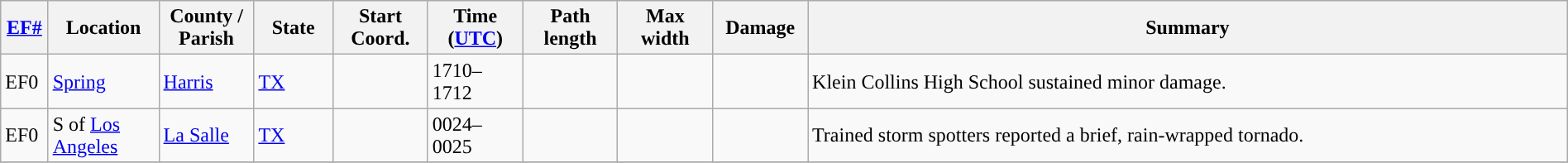<table class="wikitable sortable" style="width:100%;">
<tr>
<th scope="col" width="3%" align="center"><a href='#'>EF#</a></th>
<th scope="col" width="7%" align="center" class="unsortable">Location</th>
<th scope="col" width="6%" align="center" class="unsortable">County / Parish</th>
<th scope="col" width="5%" align="center">State</th>
<th scope="col" width="6%" align="center">Start Coord.</th>
<th scope="col" width="6%" align="center">Time (<a href='#'>UTC</a>)</th>
<th scope="col" width="6%" align="center">Path length</th>
<th scope="col" width="6%" align="center">Max width</th>
<th scope="col" width="6%" align="center">Damage</th>
<th scope="col" width="48%" class="unsortable" align="center">Summary</th>
</tr>
<tr>
<td>EF0</td>
<td><a href='#'>Spring</a></td>
<td><a href='#'>Harris</a></td>
<td><a href='#'>TX</a></td>
<td></td>
<td>1710–1712</td>
<td></td>
<td></td>
<td></td>
<td>Klein Collins High School sustained minor damage.</td>
</tr>
<tr>
<td>EF0</td>
<td>S of <a href='#'>Los Angeles</a></td>
<td><a href='#'>La Salle</a></td>
<td><a href='#'>TX</a></td>
<td></td>
<td>0024–0025</td>
<td></td>
<td></td>
<td></td>
<td>Trained storm spotters reported a brief, rain-wrapped tornado.</td>
</tr>
<tr>
</tr>
</table>
